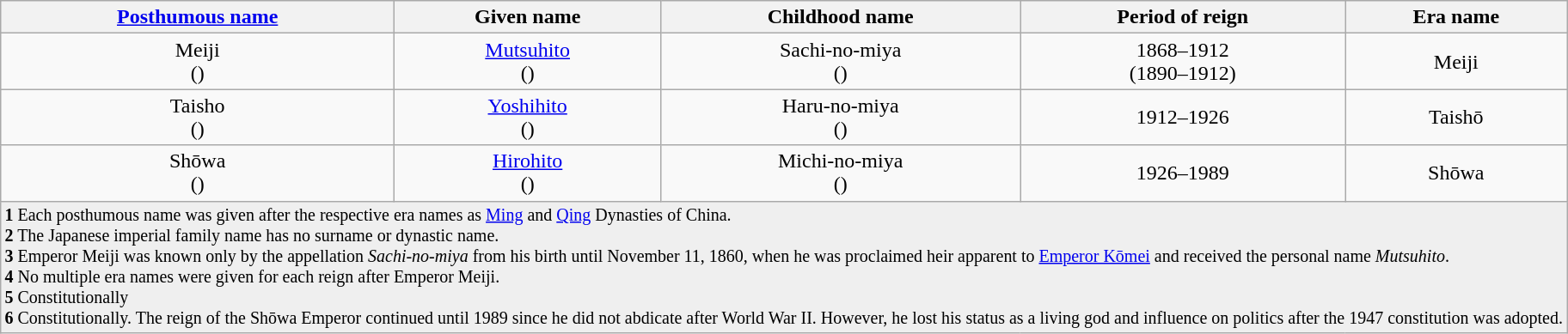<table class="wikitable">
<tr>
<th><a href='#'>Posthumous name</a></th>
<th>Given name</th>
<th>Childhood name</th>
<th>Period of reign</th>
<th>Era name</th>
</tr>
<tr align="center">
<td>Meiji<br>()</td>
<td><a href='#'>Mutsuhito</a><br>()</td>
<td>Sachi-no-miya<br>()</td>
<td>1868–1912<br>(1890–1912)</td>
<td>Meiji</td>
</tr>
<tr align="center">
<td>Taisho<br>()</td>
<td><a href='#'>Yoshihito</a><br>()</td>
<td>Haru-no-miya<br>()</td>
<td>1912–1926</td>
<td>Taishō</td>
</tr>
<tr align="center">
<td>Shōwa<br>()</td>
<td><a href='#'>Hirohito</a><br>()</td>
<td>Michi-no-miya<br>()</td>
<td>1926–1989</td>
<td>Shōwa</td>
</tr>
<tr style="background:#efefef">
<td colspan=6 style="font-size:smaller"><strong>1</strong> Each posthumous name was given after the respective era names as <a href='#'>Ming</a> and <a href='#'>Qing</a> Dynasties of China.<br><strong>2</strong> The Japanese imperial family name has no surname or dynastic name.<br><strong>3</strong> Emperor Meiji was known only by the appellation <em>Sachi-no-miya</em> from his birth until November 11, 1860, when he was proclaimed heir apparent to <a href='#'>Emperor Kōmei</a> and received the personal name <em>Mutsuhito</em>.<br><strong>4</strong> No multiple era names were given for each reign after Emperor Meiji.<br><strong>5</strong> Constitutionally<br><strong>6</strong> Constitutionally. The reign of the Shōwa Emperor continued until 1989 since he did not abdicate after World War II. However, he lost his status as a living god and influence on politics after the 1947 constitution was adopted.</td>
</tr>
</table>
